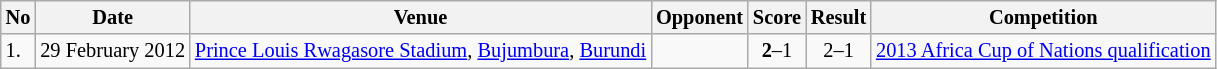<table class="wikitable" style="font-size:85%;">
<tr>
<th>No</th>
<th>Date</th>
<th>Venue</th>
<th>Opponent</th>
<th>Score</th>
<th>Result</th>
<th>Competition</th>
</tr>
<tr>
<td>1.</td>
<td>29 February 2012</td>
<td><a href='#'>Prince Louis Rwagasore Stadium</a>, <a href='#'>Bujumbura</a>, <a href='#'>Burundi</a></td>
<td></td>
<td align=center><strong>2</strong>–1</td>
<td align=center>2–1</td>
<td><a href='#'>2013 Africa Cup of Nations qualification</a></td>
</tr>
</table>
